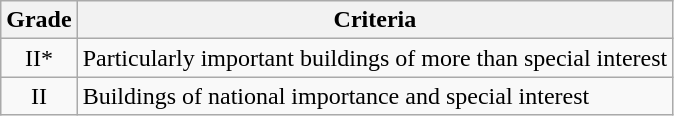<table class="wikitable">
<tr>
<th>Grade</th>
<th>Criteria</th>
</tr>
<tr>
<td align="center" >II*</td>
<td>Particularly important buildings of more than special interest</td>
</tr>
<tr>
<td align="center" >II</td>
<td>Buildings of national importance and special interest</td>
</tr>
</table>
